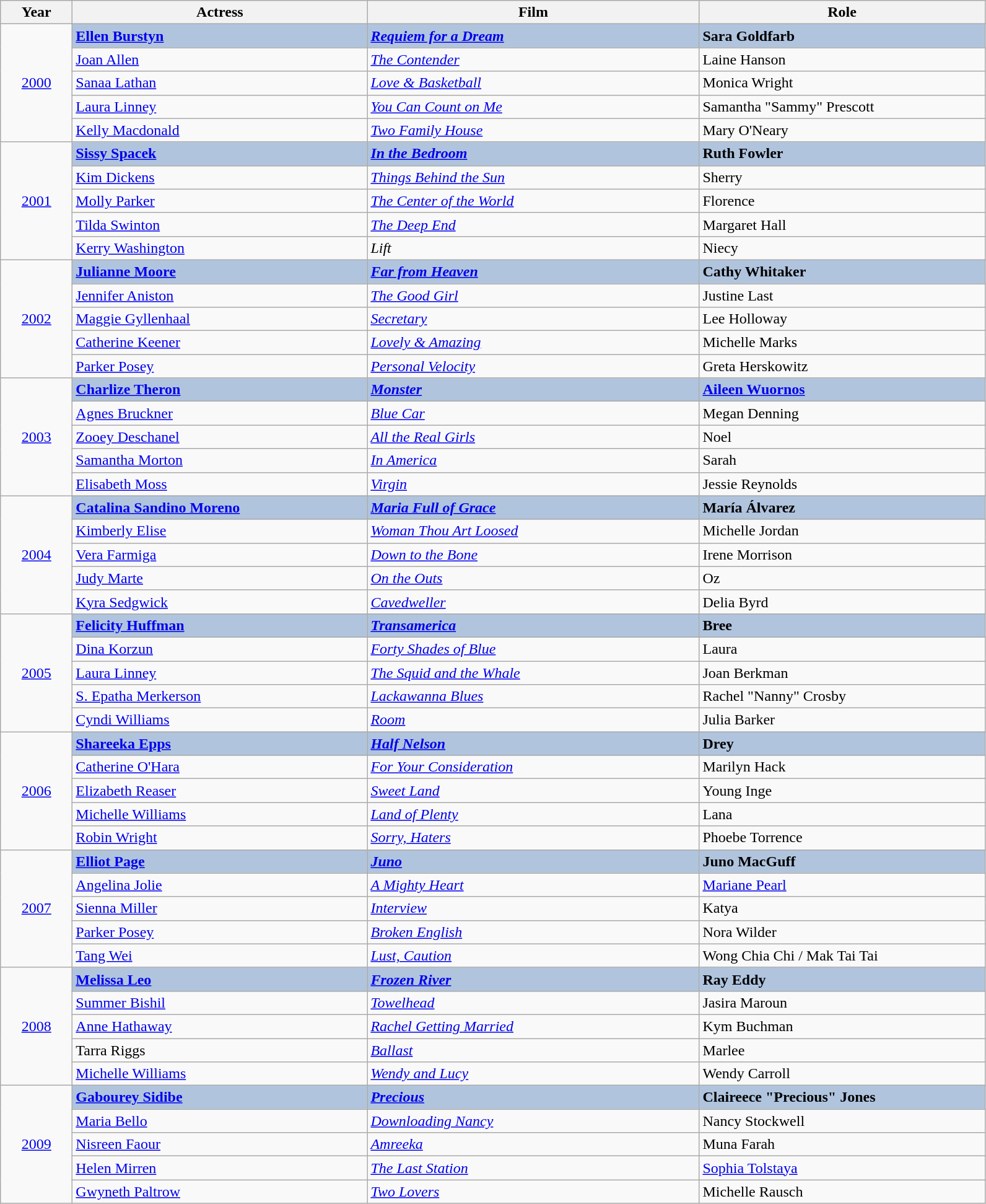<table class=wikitable style="width="87%">
<tr>
<th width="70"><strong>Year</strong></th>
<th width="310"><strong>Actress</strong></th>
<th width="350"><strong>Film</strong></th>
<th width="300"><strong>Role</strong></th>
</tr>
<tr>
<td rowspan="5" style="text-align:center;"><a href='#'>2000</a><br></td>
<td style="background:#B0C4DE;"><strong><a href='#'>Ellen Burstyn</a></strong></td>
<td style="background:#B0C4DE;"><strong><em><a href='#'>Requiem for a Dream</a></em></strong></td>
<td style="background:#B0C4DE;"><strong>Sara Goldfarb</strong></td>
</tr>
<tr>
<td><a href='#'>Joan Allen</a></td>
<td><em><a href='#'>The Contender</a></em></td>
<td>Laine Hanson</td>
</tr>
<tr>
<td><a href='#'>Sanaa Lathan</a></td>
<td><em><a href='#'>Love & Basketball</a></em></td>
<td>Monica Wright</td>
</tr>
<tr>
<td><a href='#'>Laura Linney</a></td>
<td><em><a href='#'>You Can Count on Me</a></em></td>
<td>Samantha "Sammy" Prescott</td>
</tr>
<tr>
<td><a href='#'>Kelly Macdonald</a></td>
<td><em><a href='#'>Two Family House</a></em></td>
<td>Mary O'Neary</td>
</tr>
<tr>
<td rowspan="5" style="text-align:center;"><a href='#'>2001</a><br></td>
<td style="background:#B0C4DE;"><strong><a href='#'>Sissy Spacek</a></strong></td>
<td style="background:#B0C4DE;"><strong><em><a href='#'>In the Bedroom</a></em></strong></td>
<td style="background:#B0C4DE;"><strong>Ruth Fowler</strong></td>
</tr>
<tr>
<td><a href='#'>Kim Dickens</a></td>
<td><em><a href='#'>Things Behind the Sun</a></em></td>
<td>Sherry</td>
</tr>
<tr>
<td><a href='#'>Molly Parker</a></td>
<td><em><a href='#'>The Center of the World</a></em></td>
<td>Florence</td>
</tr>
<tr>
<td><a href='#'>Tilda Swinton</a></td>
<td><em><a href='#'>The Deep End</a></em></td>
<td>Margaret Hall</td>
</tr>
<tr>
<td><a href='#'>Kerry Washington</a></td>
<td><em>Lift</em></td>
<td>Niecy</td>
</tr>
<tr>
<td rowspan="5" style="text-align:center;"><a href='#'>2002</a><br></td>
<td style="background:#B0C4DE;"><strong><a href='#'>Julianne Moore</a></strong></td>
<td style="background:#B0C4DE;"><strong><em><a href='#'>Far from Heaven</a></em></strong></td>
<td style="background:#B0C4DE;"><strong>Cathy Whitaker</strong></td>
</tr>
<tr>
<td><a href='#'>Jennifer Aniston</a></td>
<td><em><a href='#'>The Good Girl</a></em></td>
<td>Justine Last</td>
</tr>
<tr>
<td><a href='#'>Maggie Gyllenhaal</a></td>
<td><em><a href='#'>Secretary</a></em></td>
<td>Lee Holloway</td>
</tr>
<tr>
<td><a href='#'>Catherine Keener</a></td>
<td><em><a href='#'>Lovely & Amazing</a></em></td>
<td>Michelle Marks</td>
</tr>
<tr>
<td><a href='#'>Parker Posey</a></td>
<td><em><a href='#'>Personal Velocity</a></em></td>
<td>Greta Herskowitz</td>
</tr>
<tr>
<td rowspan="5" style="text-align:center;"><a href='#'>2003</a><br></td>
<td style="background:#B0C4DE;"><strong><a href='#'>Charlize Theron</a></strong></td>
<td style="background:#B0C4DE;"><strong><em><a href='#'>Monster</a></em></strong></td>
<td style="background:#B0C4DE;"><strong><a href='#'>Aileen Wuornos</a></strong></td>
</tr>
<tr>
<td><a href='#'>Agnes Bruckner</a></td>
<td><em><a href='#'>Blue Car</a></em></td>
<td>Megan Denning</td>
</tr>
<tr>
<td><a href='#'>Zooey Deschanel</a></td>
<td><em><a href='#'>All the Real Girls</a></em></td>
<td>Noel</td>
</tr>
<tr>
<td><a href='#'>Samantha Morton</a></td>
<td><em><a href='#'>In America</a></em></td>
<td>Sarah</td>
</tr>
<tr>
<td><a href='#'>Elisabeth Moss</a></td>
<td><em><a href='#'>Virgin</a></em></td>
<td>Jessie Reynolds</td>
</tr>
<tr>
<td rowspan="5" style="text-align:center;"><a href='#'>2004</a><br></td>
<td style="background:#B0C4DE;"><strong><a href='#'>Catalina Sandino Moreno</a></strong></td>
<td style="background:#B0C4DE;"><strong><em><a href='#'>Maria Full of Grace</a></em></strong></td>
<td style="background:#B0C4DE;"><strong>María Álvarez</strong></td>
</tr>
<tr>
<td><a href='#'>Kimberly Elise</a></td>
<td><em><a href='#'>Woman Thou Art Loosed</a></em></td>
<td>Michelle Jordan</td>
</tr>
<tr>
<td><a href='#'>Vera Farmiga</a></td>
<td><em><a href='#'>Down to the Bone</a></em></td>
<td>Irene Morrison</td>
</tr>
<tr>
<td><a href='#'>Judy Marte</a></td>
<td><em><a href='#'>On the Outs</a></em></td>
<td>Oz</td>
</tr>
<tr>
<td><a href='#'>Kyra Sedgwick</a></td>
<td><em><a href='#'>Cavedweller</a></em></td>
<td>Delia Byrd</td>
</tr>
<tr>
<td rowspan="5" style="text-align:center;"><a href='#'>2005</a><br></td>
<td style="background:#B0C4DE;"><strong><a href='#'>Felicity Huffman</a></strong></td>
<td style="background:#B0C4DE;"><strong><em><a href='#'>Transamerica</a></em></strong></td>
<td style="background:#B0C4DE;"><strong>Bree</strong></td>
</tr>
<tr>
<td><a href='#'>Dina Korzun</a></td>
<td><em><a href='#'>Forty Shades of Blue</a></em></td>
<td>Laura</td>
</tr>
<tr>
<td><a href='#'>Laura Linney</a></td>
<td><em><a href='#'>The Squid and the Whale</a></em></td>
<td>Joan Berkman</td>
</tr>
<tr>
<td><a href='#'>S. Epatha Merkerson</a></td>
<td><em><a href='#'>Lackawanna Blues</a></em></td>
<td>Rachel "Nanny" Crosby</td>
</tr>
<tr>
<td><a href='#'>Cyndi Williams</a></td>
<td><em><a href='#'>Room</a></em></td>
<td>Julia Barker</td>
</tr>
<tr>
<td rowspan="5" style="text-align:center;"><a href='#'>2006</a><br></td>
<td style="background:#B0C4DE;"><strong><a href='#'>Shareeka Epps</a></strong></td>
<td style="background:#B0C4DE;"><strong><em><a href='#'>Half Nelson</a></em></strong></td>
<td style="background:#B0C4DE;"><strong>Drey</strong></td>
</tr>
<tr>
<td><a href='#'>Catherine O'Hara</a></td>
<td><em><a href='#'>For Your Consideration</a></em></td>
<td>Marilyn Hack</td>
</tr>
<tr>
<td><a href='#'>Elizabeth Reaser</a></td>
<td><em><a href='#'>Sweet Land</a></em></td>
<td>Young Inge</td>
</tr>
<tr>
<td><a href='#'>Michelle Williams</a></td>
<td><em><a href='#'>Land of Plenty</a></em></td>
<td>Lana</td>
</tr>
<tr>
<td><a href='#'>Robin Wright</a></td>
<td><em><a href='#'>Sorry, Haters</a></em></td>
<td>Phoebe Torrence</td>
</tr>
<tr>
<td rowspan="5" style="text-align:center;"><a href='#'>2007</a><br></td>
<td style="background:#B0C4DE;"><strong><a href='#'>Elliot Page</a></strong></td>
<td style="background:#B0C4DE;"><strong><em><a href='#'>Juno</a></em></strong></td>
<td style="background:#B0C4DE;"><strong>Juno MacGuff</strong></td>
</tr>
<tr>
<td><a href='#'>Angelina Jolie</a></td>
<td><em><a href='#'>A Mighty Heart</a></em></td>
<td><a href='#'>Mariane Pearl</a></td>
</tr>
<tr>
<td><a href='#'>Sienna Miller</a></td>
<td><em><a href='#'>Interview</a></em></td>
<td>Katya</td>
</tr>
<tr>
<td><a href='#'>Parker Posey</a></td>
<td><em><a href='#'>Broken English</a></em></td>
<td>Nora Wilder</td>
</tr>
<tr>
<td><a href='#'>Tang Wei</a></td>
<td><em><a href='#'>Lust, Caution</a></em></td>
<td>Wong Chia Chi / Mak Tai Tai</td>
</tr>
<tr>
<td rowspan="5" style="text-align:center;"><a href='#'>2008</a><br></td>
<td style="background:#B0C4DE;"><strong><a href='#'>Melissa Leo</a></strong></td>
<td style="background:#B0C4DE;"><strong><em><a href='#'>Frozen River</a></em></strong></td>
<td style="background:#B0C4DE;"><strong>Ray Eddy</strong></td>
</tr>
<tr>
<td><a href='#'>Summer Bishil</a></td>
<td><em><a href='#'>Towelhead</a></em></td>
<td>Jasira Maroun</td>
</tr>
<tr>
<td><a href='#'>Anne Hathaway</a></td>
<td><em><a href='#'>Rachel Getting Married</a></em></td>
<td>Kym Buchman</td>
</tr>
<tr>
<td>Tarra Riggs</td>
<td><em><a href='#'>Ballast</a></em></td>
<td>Marlee</td>
</tr>
<tr>
<td><a href='#'>Michelle Williams</a></td>
<td><em><a href='#'>Wendy and Lucy</a></em></td>
<td>Wendy Carroll</td>
</tr>
<tr>
<td rowspan="5" style="text-align:center;"><a href='#'>2009</a><br></td>
<td style="background:#B0C4DE;"><strong><a href='#'>Gabourey Sidibe</a></strong></td>
<td style="background:#B0C4DE;"><strong><em><a href='#'>Precious</a></em></strong></td>
<td style="background:#B0C4DE;"><strong>Claireece "Precious" Jones</strong></td>
</tr>
<tr>
<td><a href='#'>Maria Bello</a></td>
<td><em><a href='#'>Downloading Nancy</a></em></td>
<td>Nancy Stockwell</td>
</tr>
<tr>
<td><a href='#'>Nisreen Faour</a></td>
<td><em><a href='#'>Amreeka</a></em></td>
<td>Muna Farah</td>
</tr>
<tr>
<td><a href='#'>Helen Mirren</a></td>
<td><em><a href='#'>The Last Station</a></em></td>
<td><a href='#'>Sophia Tolstaya</a></td>
</tr>
<tr>
<td><a href='#'>Gwyneth Paltrow</a></td>
<td><em><a href='#'>Two Lovers</a></em></td>
<td>Michelle Rausch</td>
</tr>
</table>
